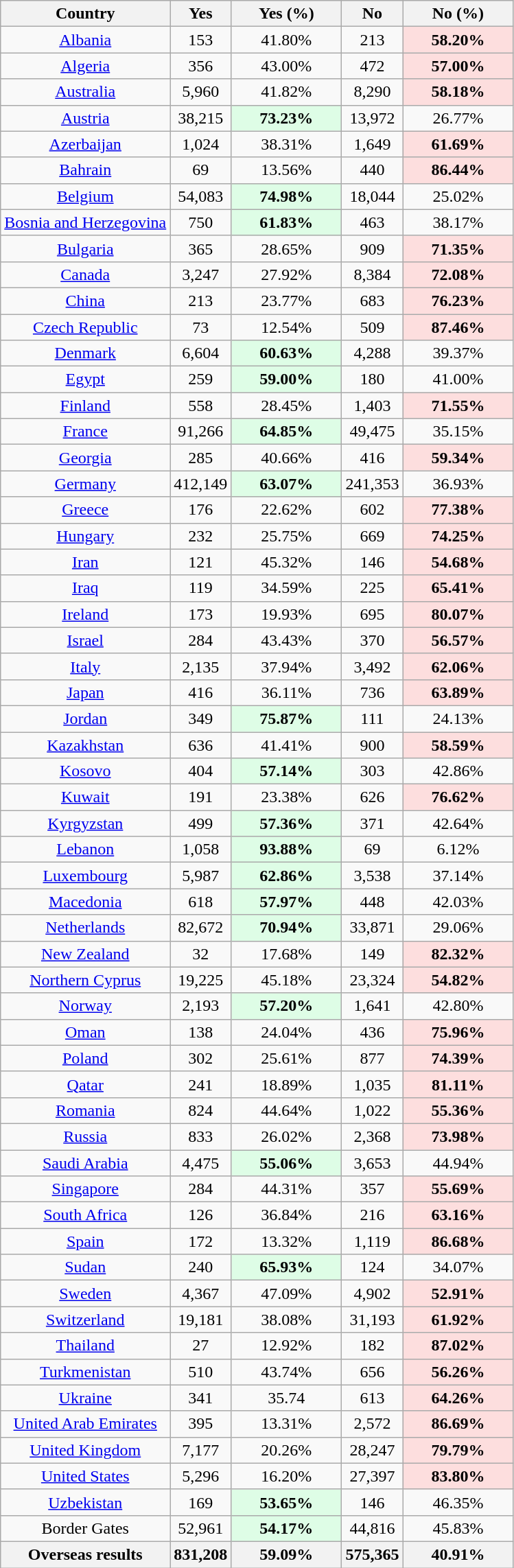<table class="wikitable sortable" style="text-align:center">
<tr>
<th rowspan="1">Country</th>
<th rowspan="1">Yes</th>
<th rowspan="1">Yes (%)</th>
<th rowspan="1">No</th>
<th rowspan="1">No (%)</th>
</tr>
<tr>
<td><a href='#'>Albania</a></td>
<td>153</td>
<td>41.80%</td>
<td>213</td>
<td style="background: #FDDEDE; width: 100px;"><strong>58.20%</strong></td>
</tr>
<tr>
<td><a href='#'>Algeria</a></td>
<td>356</td>
<td>43.00%</td>
<td>472</td>
<td style="background: #FDDEDE; width: 100px;"><strong>57.00%</strong></td>
</tr>
<tr>
<td><a href='#'>Australia</a></td>
<td>5,960</td>
<td>41.82%</td>
<td>8,290</td>
<td style="background: #FDDEDE; width: 100px;"><strong>58.18%</strong></td>
</tr>
<tr>
<td><a href='#'>Austria</a></td>
<td>38,215</td>
<td style="background: #DEFDE6; width: 100px;"><strong>73.23%</strong></td>
<td>13,972</td>
<td>26.77%</td>
</tr>
<tr>
<td><a href='#'>Azerbaijan</a></td>
<td>1,024</td>
<td>38.31%</td>
<td>1,649</td>
<td style="background: #FDDEDE; width: 100px;"><strong>61.69%</strong></td>
</tr>
<tr>
<td><a href='#'>Bahrain</a></td>
<td>69</td>
<td>13.56%</td>
<td>440</td>
<td style="background: #FDDEDE; width: 100px;"><strong>86.44%</strong></td>
</tr>
<tr>
<td><a href='#'>Belgium</a></td>
<td>54,083</td>
<td style="background: #DEFDE6; width: 100px;"><strong>74.98%</strong></td>
<td>18,044</td>
<td>25.02%</td>
</tr>
<tr>
<td><a href='#'>Bosnia and Herzegovina</a></td>
<td>750</td>
<td style="background: #DEFDE6; width: 100px;"><strong>61.83%</strong></td>
<td>463</td>
<td>38.17%</td>
</tr>
<tr>
<td><a href='#'>Bulgaria</a></td>
<td>365</td>
<td>28.65%</td>
<td>909</td>
<td style="background: #FDDEDE; width: 100px;"><strong>71.35%</strong></td>
</tr>
<tr>
<td><a href='#'>Canada</a></td>
<td>3,247</td>
<td>27.92%</td>
<td>8,384</td>
<td style="background: #FDDEDE; width: 100px;"><strong>72.08%</strong></td>
</tr>
<tr>
<td><a href='#'>China</a></td>
<td>213</td>
<td>23.77%</td>
<td>683</td>
<td style="background: #FDDEDE; width: 100px;"><strong>76.23%</strong></td>
</tr>
<tr>
<td><a href='#'>Czech Republic</a></td>
<td>73</td>
<td>12.54%</td>
<td>509</td>
<td style="background: #FDDEDE; width: 100px;"><strong>87.46%</strong></td>
</tr>
<tr>
<td><a href='#'>Denmark</a></td>
<td>6,604</td>
<td style="background: #DEFDE6; width: 100px;"><strong>60.63%</strong></td>
<td>4,288</td>
<td>39.37%</td>
</tr>
<tr>
<td><a href='#'>Egypt</a></td>
<td>259</td>
<td style="background: #DEFDE6; width: 100px;"><strong>59.00%</strong></td>
<td>180</td>
<td>41.00%</td>
</tr>
<tr>
<td><a href='#'>Finland</a></td>
<td>558</td>
<td>28.45%</td>
<td>1,403</td>
<td style="background: #FDDEDE; width: 100px;"><strong>71.55%</strong></td>
</tr>
<tr>
<td><a href='#'>France</a></td>
<td>91,266</td>
<td style="background: #DEFDE6; width: 100px;"><strong>64.85%</strong></td>
<td>49,475</td>
<td>35.15%</td>
</tr>
<tr>
<td><a href='#'>Georgia</a></td>
<td>285</td>
<td>40.66%</td>
<td>416</td>
<td style="background: #FDDEDE; width: 100px;"><strong>59.34%</strong></td>
</tr>
<tr>
<td><a href='#'>Germany</a></td>
<td>412,149</td>
<td style="background: #DEFDE6; width: 100px;"><strong>63.07%</strong></td>
<td>241,353</td>
<td>36.93%</td>
</tr>
<tr>
<td><a href='#'>Greece</a></td>
<td>176</td>
<td>22.62%</td>
<td>602</td>
<td style="background: #FDDEDE; width: 100px;"><strong>77.38%</strong></td>
</tr>
<tr>
<td><a href='#'>Hungary</a></td>
<td>232</td>
<td>25.75%</td>
<td>669</td>
<td style="background: #FDDEDE; width: 100px;"><strong>74.25%</strong></td>
</tr>
<tr>
<td><a href='#'>Iran</a></td>
<td>121</td>
<td>45.32%</td>
<td>146</td>
<td style="background: #FDDEDE; width: 100px;"><strong>54.68%</strong></td>
</tr>
<tr>
<td><a href='#'>Iraq</a></td>
<td>119</td>
<td>34.59%</td>
<td>225</td>
<td style="background: #FDDEDE; width: 100px;"><strong>65.41%</strong></td>
</tr>
<tr>
<td><a href='#'>Ireland</a></td>
<td>173</td>
<td>19.93%</td>
<td>695</td>
<td style="background: #FDDEDE; width: 100px;"><strong>80.07%</strong></td>
</tr>
<tr>
<td><a href='#'>Israel</a></td>
<td>284</td>
<td>43.43%</td>
<td>370</td>
<td style="background: #FDDEDE; width: 100px;"><strong>56.57%</strong></td>
</tr>
<tr>
<td><a href='#'>Italy</a></td>
<td>2,135</td>
<td>37.94%</td>
<td>3,492</td>
<td style="background: #FDDEDE; width: 100px;"><strong>62.06%</strong></td>
</tr>
<tr>
<td><a href='#'>Japan</a></td>
<td>416</td>
<td>36.11%</td>
<td>736</td>
<td style="background: #FDDEDE; width: 100px;"><strong>63.89%</strong></td>
</tr>
<tr>
<td><a href='#'>Jordan</a></td>
<td>349</td>
<td style="background: #DEFDE6; width: 100px;"><strong>75.87%</strong></td>
<td>111</td>
<td>24.13%</td>
</tr>
<tr>
<td><a href='#'>Kazakhstan</a></td>
<td>636</td>
<td>41.41%</td>
<td>900</td>
<td style="background: #FDDEDE; width: 100px;"><strong>58.59%</strong></td>
</tr>
<tr>
<td><a href='#'>Kosovo</a></td>
<td>404</td>
<td style="background: #DEFDE6; width: 100px;"><strong>57.14%</strong></td>
<td>303</td>
<td>42.86%</td>
</tr>
<tr>
<td><a href='#'>Kuwait</a></td>
<td>191</td>
<td>23.38%</td>
<td>626</td>
<td style="background: #FDDEDE; width: 100px;"><strong>76.62%</strong></td>
</tr>
<tr>
<td><a href='#'>Kyrgyzstan</a></td>
<td>499</td>
<td style="background: #DEFDE6; width: 100px;"><strong>57.36%</strong></td>
<td>371</td>
<td>42.64%</td>
</tr>
<tr>
<td><a href='#'>Lebanon</a></td>
<td>1,058</td>
<td style="background: #DEFDE6; width: 100px;"><strong>93.88%</strong></td>
<td>69</td>
<td>6.12%</td>
</tr>
<tr>
<td><a href='#'>Luxembourg</a></td>
<td>5,987</td>
<td style="background: #DEFDE6; width: 100px;"><strong>62.86%</strong></td>
<td>3,538</td>
<td>37.14%</td>
</tr>
<tr>
<td><a href='#'>Macedonia</a></td>
<td>618</td>
<td style="background: #DEFDE6; width: 100px;"><strong>57.97%</strong></td>
<td>448</td>
<td>42.03%</td>
</tr>
<tr>
<td><a href='#'>Netherlands</a></td>
<td>82,672</td>
<td style="background: #DEFDE6; width: 100px;"><strong>70.94%</strong></td>
<td>33,871</td>
<td>29.06%</td>
</tr>
<tr>
<td><a href='#'>New Zealand</a></td>
<td>32</td>
<td>17.68%</td>
<td>149</td>
<td style="background: #FDDEDE; width: 100px;"><strong>82.32%</strong></td>
</tr>
<tr>
<td><a href='#'>Northern Cyprus</a></td>
<td>19,225</td>
<td>45.18%</td>
<td>23,324</td>
<td style="background: #FDDEDE; width: 100px;"><strong>54.82%</strong></td>
</tr>
<tr>
<td><a href='#'>Norway</a></td>
<td>2,193</td>
<td style="background: #DEFDE6; width: 100px;"><strong>57.20%</strong></td>
<td>1,641</td>
<td>42.80%</td>
</tr>
<tr>
<td><a href='#'>Oman</a></td>
<td>138</td>
<td>24.04%</td>
<td>436</td>
<td style="background: #FDDEDE; width: 100px;"><strong>75.96%</strong></td>
</tr>
<tr>
<td><a href='#'>Poland</a></td>
<td>302</td>
<td>25.61%</td>
<td>877</td>
<td style="background: #FDDEDE; width: 100px;"><strong>74.39%</strong></td>
</tr>
<tr>
<td><a href='#'>Qatar</a></td>
<td>241</td>
<td>18.89%</td>
<td>1,035</td>
<td style="background: #FDDEDE; width: 100px;"><strong>81.11%</strong></td>
</tr>
<tr>
<td><a href='#'>Romania</a></td>
<td>824</td>
<td>44.64%</td>
<td>1,022</td>
<td style="background: #FDDEDE; width: 100px;"><strong>55.36%</strong></td>
</tr>
<tr>
<td><a href='#'>Russia</a></td>
<td>833</td>
<td>26.02%</td>
<td>2,368</td>
<td style="background: #FDDEDE; width: 100px;"><strong>73.98%</strong></td>
</tr>
<tr>
<td><a href='#'>Saudi Arabia</a></td>
<td>4,475</td>
<td style="background: #DEFDE6; width: 100px;"><strong>55.06%</strong></td>
<td>3,653</td>
<td>44.94%</td>
</tr>
<tr>
<td><a href='#'>Singapore</a></td>
<td>284</td>
<td>44.31%</td>
<td>357</td>
<td style="background: #FDDEDE; width: 100px;"><strong>55.69%</strong></td>
</tr>
<tr>
<td><a href='#'>South Africa</a></td>
<td>126</td>
<td>36.84%</td>
<td>216</td>
<td style="background: #FDDEDE; width: 100px;"><strong>63.16%</strong></td>
</tr>
<tr>
<td><a href='#'>Spain</a></td>
<td>172</td>
<td>13.32%</td>
<td>1,119</td>
<td style="background: #FDDEDE; width: 100px;"><strong>86.68%</strong></td>
</tr>
<tr>
<td><a href='#'>Sudan</a></td>
<td>240</td>
<td style="background: #DEFDE6; width: 100px;"><strong>65.93%</strong></td>
<td>124</td>
<td>34.07%</td>
</tr>
<tr>
<td><a href='#'>Sweden</a></td>
<td>4,367</td>
<td>47.09%</td>
<td>4,902</td>
<td style="background: #FDDEDE; width: 100px;"><strong>52.91%</strong></td>
</tr>
<tr>
<td><a href='#'>Switzerland</a></td>
<td>19,181</td>
<td>38.08%</td>
<td>31,193</td>
<td style="background: #FDDEDE; width: 100px;"><strong>61.92%</strong></td>
</tr>
<tr>
<td><a href='#'>Thailand</a></td>
<td>27</td>
<td>12.92%</td>
<td>182</td>
<td style="background: #FDDEDE; width: 100px;"><strong>87.02%</strong></td>
</tr>
<tr>
<td><a href='#'>Turkmenistan</a></td>
<td>510</td>
<td>43.74%</td>
<td>656</td>
<td style="background: #FDDEDE; width: 100px;"><strong>56.26%</strong></td>
</tr>
<tr>
<td><a href='#'>Ukraine</a></td>
<td>341</td>
<td>35.74</td>
<td>613</td>
<td style="background: #FDDEDE; width: 100px;"><strong>64.26%</strong></td>
</tr>
<tr>
<td><a href='#'>United Arab Emirates</a></td>
<td>395</td>
<td>13.31%</td>
<td>2,572</td>
<td style="background: #FDDEDE; width: 100px;"><strong>86.69%</strong></td>
</tr>
<tr>
<td><a href='#'>United Kingdom</a></td>
<td>7,177</td>
<td>20.26%</td>
<td>28,247</td>
<td style="background: #FDDEDE; width: 100px;"><strong>79.79%</strong></td>
</tr>
<tr>
<td><a href='#'>United States</a></td>
<td>5,296</td>
<td>16.20%</td>
<td>27,397</td>
<td style="background: #FDDEDE; width: 100px;"><strong>83.80%</strong></td>
</tr>
<tr>
<td><a href='#'>Uzbekistan</a></td>
<td>169</td>
<td style="background: #DEFDE6; width: 100px;"><strong>53.65%</strong></td>
<td>146</td>
<td>46.35%</td>
</tr>
<tr>
<td>Border Gates</td>
<td>52,961</td>
<td style="background: #DEFDE6; width: 100px;"><strong>54.17%</strong></td>
<td>44,816</td>
<td>45.83%</td>
</tr>
<tr>
<th>Overseas results</th>
<th>831,208</th>
<th>59.09%</th>
<th>575,365</th>
<th>40.91%</th>
</tr>
</table>
